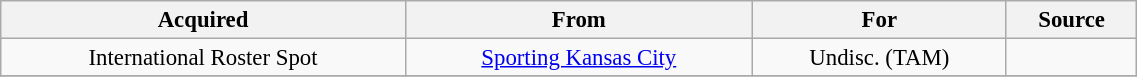<table class="wikitable sortable" style="width:60%; text-align:center; font-size:95%; text-align:left;">
<tr>
<th>Acquired</th>
<th>From</th>
<th>For</th>
<th>Source</th>
</tr>
<tr>
<td align=center>International Roster Spot</td>
<td align=center><a href='#'>Sporting Kansas City</a></td>
<td align=center>Undisc. (TAM)</td>
<td align=center></td>
</tr>
<tr>
</tr>
</table>
